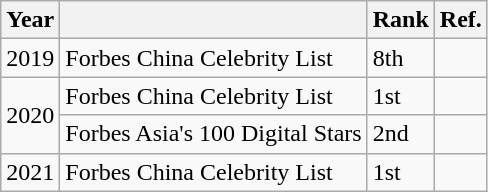<table class="wikitable sortable">
<tr>
<th>Year</th>
<th></th>
<th>Rank</th>
<th>Ref.</th>
</tr>
<tr>
<td>2019</td>
<td>Forbes China Celebrity List</td>
<td>8th</td>
<td></td>
</tr>
<tr>
<td rowspan="2">2020</td>
<td>Forbes China Celebrity List</td>
<td>1st</td>
<td></td>
</tr>
<tr>
<td>Forbes Asia's 100 Digital Stars</td>
<td>2nd</td>
<td></td>
</tr>
<tr>
<td>2021</td>
<td>Forbes China Celebrity List</td>
<td>1st</td>
<td></td>
</tr>
</table>
